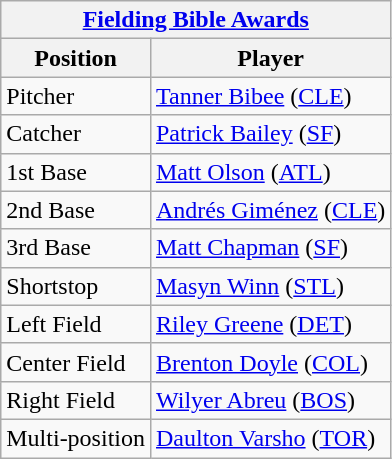<table class="wikitable">
<tr>
<th colspan="9"><a href='#'>Fielding Bible Awards</a></th>
</tr>
<tr>
<th>Position</th>
<th>Player</th>
</tr>
<tr>
<td>Pitcher</td>
<td><a href='#'>Tanner Bibee</a> (<a href='#'>CLE</a>)</td>
</tr>
<tr>
<td>Catcher</td>
<td><a href='#'>Patrick Bailey</a> (<a href='#'>SF</a>)</td>
</tr>
<tr>
<td>1st Base</td>
<td><a href='#'>Matt Olson</a> (<a href='#'>ATL</a>)</td>
</tr>
<tr>
<td>2nd Base</td>
<td><a href='#'>Andrés Giménez</a> (<a href='#'>CLE</a>)</td>
</tr>
<tr>
<td>3rd Base</td>
<td><a href='#'>Matt Chapman</a> (<a href='#'>SF</a>)</td>
</tr>
<tr>
<td>Shortstop</td>
<td><a href='#'>Masyn Winn</a> (<a href='#'>STL</a>)</td>
</tr>
<tr>
<td>Left Field</td>
<td><a href='#'>Riley Greene</a> (<a href='#'>DET</a>)</td>
</tr>
<tr>
<td>Center Field</td>
<td><a href='#'>Brenton Doyle</a> (<a href='#'>COL</a>)</td>
</tr>
<tr>
<td>Right Field</td>
<td><a href='#'>Wilyer Abreu</a> (<a href='#'>BOS</a>)</td>
</tr>
<tr>
<td>Multi-position</td>
<td><a href='#'>Daulton Varsho</a> (<a href='#'>TOR</a>)</td>
</tr>
</table>
